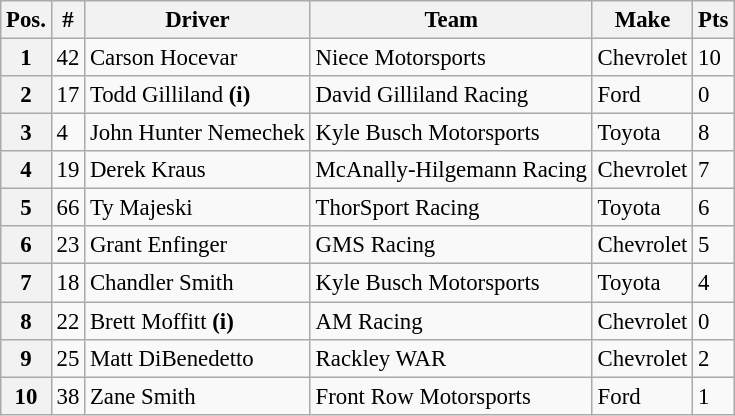<table class="wikitable" style="font-size:95%">
<tr>
<th>Pos.</th>
<th>#</th>
<th>Driver</th>
<th>Team</th>
<th>Make</th>
<th>Pts</th>
</tr>
<tr>
<th>1</th>
<td>42</td>
<td>Carson Hocevar</td>
<td>Niece Motorsports</td>
<td>Chevrolet</td>
<td>10</td>
</tr>
<tr>
<th>2</th>
<td>17</td>
<td>Todd Gilliland <strong>(i)</strong></td>
<td>David Gilliland Racing</td>
<td>Ford</td>
<td>0</td>
</tr>
<tr>
<th>3</th>
<td>4</td>
<td>John Hunter Nemechek</td>
<td>Kyle Busch Motorsports</td>
<td>Toyota</td>
<td>8</td>
</tr>
<tr>
<th>4</th>
<td>19</td>
<td>Derek Kraus</td>
<td>McAnally-Hilgemann Racing</td>
<td>Chevrolet</td>
<td>7</td>
</tr>
<tr>
<th>5</th>
<td>66</td>
<td>Ty Majeski</td>
<td>ThorSport Racing</td>
<td>Toyota</td>
<td>6</td>
</tr>
<tr>
<th>6</th>
<td>23</td>
<td>Grant Enfinger</td>
<td>GMS Racing</td>
<td>Chevrolet</td>
<td>5</td>
</tr>
<tr>
<th>7</th>
<td>18</td>
<td>Chandler Smith</td>
<td>Kyle Busch Motorsports</td>
<td>Toyota</td>
<td>4</td>
</tr>
<tr>
<th>8</th>
<td>22</td>
<td>Brett Moffitt <strong>(i)</strong></td>
<td>AM Racing</td>
<td>Chevrolet</td>
<td>0</td>
</tr>
<tr>
<th>9</th>
<td>25</td>
<td>Matt DiBenedetto</td>
<td>Rackley WAR</td>
<td>Chevrolet</td>
<td>2</td>
</tr>
<tr>
<th>10</th>
<td>38</td>
<td>Zane Smith</td>
<td>Front Row Motorsports</td>
<td>Ford</td>
<td>1</td>
</tr>
</table>
